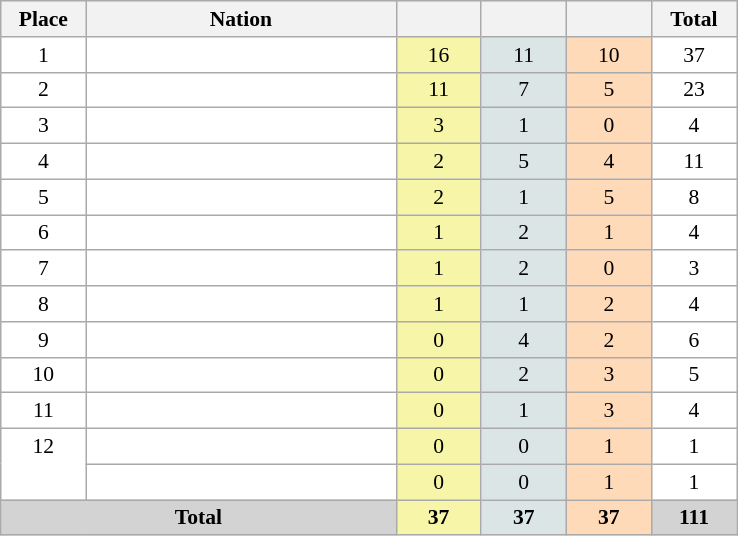<table class=wikitable style="border:1px solid #AAAAAA;font-size:90%">
<tr bgcolor="#EFEFEF">
<th width=50>Place</th>
<th width=200>Nation</th>
<th width=50></th>
<th width=50></th>
<th width=50></th>
<th width=50>Total</th>
</tr>
<tr align="center" valign="top" bgcolor="#FFFFFF">
<td>1</td>
<td align="left"></td>
<td style="background:#F7F6A8;">16</td>
<td style="background:#DCE5E5;">11</td>
<td style="background:#FFDAB9;">10</td>
<td>37</td>
</tr>
<tr align="center" valign="top" bgcolor="#FFFFFF">
<td>2</td>
<td align="left"></td>
<td style="background:#F7F6A8;">11</td>
<td style="background:#DCE5E5;">7</td>
<td style="background:#FFDAB9;">5</td>
<td>23</td>
</tr>
<tr align="center" valign="top" bgcolor="#FFFFFF">
<td>3</td>
<td align="left"></td>
<td style="background:#F7F6A8;">3</td>
<td style="background:#DCE5E5;">1</td>
<td style="background:#FFDAB9;">0</td>
<td>4</td>
</tr>
<tr align="center" valign="top" bgcolor="#FFFFFF">
<td>4</td>
<td align="left"></td>
<td style="background:#F7F6A8;">2</td>
<td style="background:#DCE5E5;">5</td>
<td style="background:#FFDAB9;">4</td>
<td>11</td>
</tr>
<tr align="center" valign="top" bgcolor="#FFFFFF">
<td>5</td>
<td align="left"></td>
<td style="background:#F7F6A8;">2</td>
<td style="background:#DCE5E5;">1</td>
<td style="background:#FFDAB9;">5</td>
<td>8</td>
</tr>
<tr align="center" valign="top" bgcolor="#FFFFFF">
<td>6</td>
<td align="left"></td>
<td style="background:#F7F6A8;">1</td>
<td style="background:#DCE5E5;">2</td>
<td style="background:#FFDAB9;">1</td>
<td>4</td>
</tr>
<tr align="center" valign="top" bgcolor="#FFFFFF">
<td>7</td>
<td align="left"></td>
<td style="background:#F7F6A8;">1</td>
<td style="background:#DCE5E5;">2</td>
<td style="background:#FFDAB9;">0</td>
<td>3</td>
</tr>
<tr align="center" valign="top" bgcolor="#FFFFFF">
<td>8</td>
<td align="left"></td>
<td style="background:#F7F6A8;">1</td>
<td style="background:#DCE5E5;">1</td>
<td style="background:#FFDAB9;">2</td>
<td>4</td>
</tr>
<tr align="center" valign="top" bgcolor="#FFFFFF">
<td>9</td>
<td align="left"></td>
<td style="background:#F7F6A8;">0</td>
<td style="background:#DCE5E5;">4</td>
<td style="background:#FFDAB9;">2</td>
<td>6</td>
</tr>
<tr align="center" valign="top" bgcolor="#FFFFFF">
<td>10</td>
<td align="left"></td>
<td style="background:#F7F6A8;">0</td>
<td style="background:#DCE5E5;">2</td>
<td style="background:#FFDAB9;">3</td>
<td>5</td>
</tr>
<tr align="center" valign="top" bgcolor="#FFFFFF">
<td>11</td>
<td align="left"></td>
<td style="background:#F7F6A8;">0</td>
<td style="background:#DCE5E5;">1</td>
<td style="background:#FFDAB9;">3</td>
<td>4</td>
</tr>
<tr align="center" valign="top" bgcolor="#FFFFFF">
<td rowspan="2" valign="center">12</td>
<td align="left"></td>
<td style="background:#F7F6A8;">0</td>
<td style="background:#DCE5E5;">0</td>
<td style="background:#FFDAB9;">1</td>
<td>1</td>
</tr>
<tr align="center" valign="top" bgcolor="#FFFFFF">
<td align="left"></td>
<td style="background:#F7F6A8;">0</td>
<td style="background:#DCE5E5;">0</td>
<td style="background:#FFDAB9;">1</td>
<td>1</td>
</tr>
<tr align="center">
<td colspan="2" bgcolor=D3D3D3><strong>Total</strong></td>
<td style="background:#F7F6A8;"><strong>37</strong></td>
<td style="background:#DCE5E5;"><strong>37</strong></td>
<td style="background:#FFDAB9;"><strong>37</strong></td>
<td bgcolor=D3D3D3><strong>111</strong></td>
</tr>
</table>
